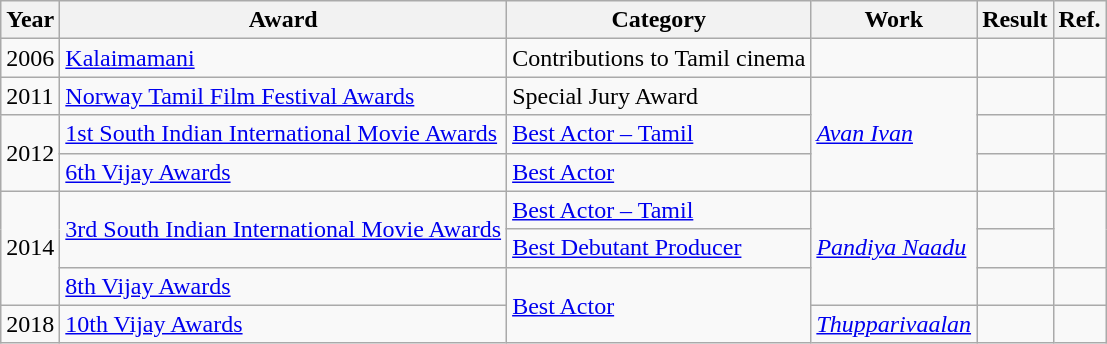<table class="wikitable">
<tr>
<th>Year</th>
<th>Award</th>
<th>Category</th>
<th>Work</th>
<th>Result</th>
<th>Ref.</th>
</tr>
<tr>
<td>2006</td>
<td><a href='#'>Kalaimamani</a></td>
<td>Contributions to Tamil cinema</td>
<td></td>
<td></td>
<td></td>
</tr>
<tr>
<td>2011</td>
<td><a href='#'>Norway Tamil Film Festival Awards</a></td>
<td>Special Jury Award</td>
<td rowspan="3"><em><a href='#'>Avan Ivan</a></em></td>
<td></td>
<td></td>
</tr>
<tr>
<td rowspan="2">2012</td>
<td><a href='#'>1st South Indian International Movie Awards</a></td>
<td><a href='#'>Best Actor – Tamil</a></td>
<td></td>
<td></td>
</tr>
<tr>
<td><a href='#'>6th Vijay Awards</a></td>
<td><a href='#'>Best Actor</a></td>
<td></td>
<td></td>
</tr>
<tr>
<td rowspan="3">2014</td>
<td rowspan="2"><a href='#'>3rd South Indian International Movie Awards</a></td>
<td><a href='#'>Best Actor – Tamil</a></td>
<td rowspan="3"><em><a href='#'>Pandiya Naadu</a></em></td>
<td></td>
<td rowspan="2"></td>
</tr>
<tr>
<td><a href='#'>Best Debutant Producer</a></td>
<td></td>
</tr>
<tr>
<td><a href='#'>8th Vijay Awards</a></td>
<td rowspan="2"><a href='#'>Best Actor</a></td>
<td></td>
<td></td>
</tr>
<tr>
<td>2018</td>
<td><a href='#'>10th Vijay Awards</a></td>
<td><em><a href='#'>Thupparivaalan</a></em></td>
<td></td>
<td></td>
</tr>
</table>
